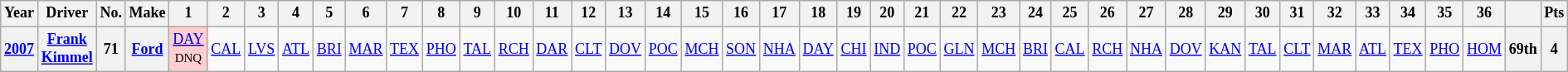<table class="wikitable" style="text-align:center; font-size:75%">
<tr>
<th>Year</th>
<th>Driver</th>
<th>No.</th>
<th>Make</th>
<th>1</th>
<th>2</th>
<th>3</th>
<th>4</th>
<th>5</th>
<th>6</th>
<th>7</th>
<th>8</th>
<th>9</th>
<th>10</th>
<th>11</th>
<th>12</th>
<th>13</th>
<th>14</th>
<th>15</th>
<th>16</th>
<th>17</th>
<th>18</th>
<th>19</th>
<th>20</th>
<th>21</th>
<th>22</th>
<th>23</th>
<th>24</th>
<th>25</th>
<th>26</th>
<th>27</th>
<th>28</th>
<th>29</th>
<th>30</th>
<th>31</th>
<th>32</th>
<th>33</th>
<th>34</th>
<th>35</th>
<th>36</th>
<th></th>
<th>Pts</th>
</tr>
<tr>
<th><a href='#'>2007</a></th>
<th><a href='#'>Frank Kimmel</a></th>
<th>71</th>
<th><a href='#'>Ford</a></th>
<td style="background:#FFCFCF;"><a href='#'>DAY</a><br><small>DNQ</small></td>
<td><a href='#'>CAL</a></td>
<td><a href='#'>LVS</a></td>
<td><a href='#'>ATL</a></td>
<td><a href='#'>BRI</a></td>
<td><a href='#'>MAR</a></td>
<td><a href='#'>TEX</a></td>
<td><a href='#'>PHO</a></td>
<td><a href='#'>TAL</a></td>
<td><a href='#'>RCH</a></td>
<td><a href='#'>DAR</a></td>
<td><a href='#'>CLT</a></td>
<td><a href='#'>DOV</a></td>
<td><a href='#'>POC</a></td>
<td><a href='#'>MCH</a></td>
<td><a href='#'>SON</a></td>
<td><a href='#'>NHA</a></td>
<td><a href='#'>DAY</a></td>
<td><a href='#'>CHI</a></td>
<td><a href='#'>IND</a></td>
<td><a href='#'>POC</a></td>
<td><a href='#'>GLN</a></td>
<td><a href='#'>MCH</a></td>
<td><a href='#'>BRI</a></td>
<td><a href='#'>CAL</a></td>
<td><a href='#'>RCH</a></td>
<td><a href='#'>NHA</a></td>
<td><a href='#'>DOV</a></td>
<td><a href='#'>KAN</a></td>
<td><a href='#'>TAL</a></td>
<td><a href='#'>CLT</a></td>
<td><a href='#'>MAR</a></td>
<td><a href='#'>ATL</a></td>
<td><a href='#'>TEX</a></td>
<td><a href='#'>PHO</a></td>
<td><a href='#'>HOM</a></td>
<th>69th</th>
<th>4</th>
</tr>
</table>
